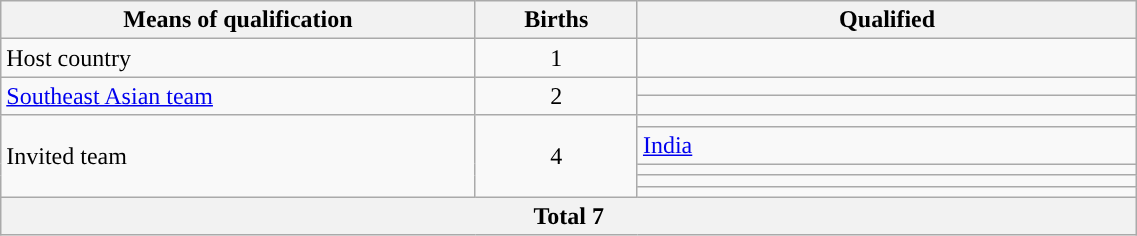<table class="wikitable" style="margin:0; width:60%;">
<tr>
<th style="margin:0; width:38%;">Means of qualification</th>
<th style="margin:0; width:13%;">Births</th>
<th style="margin:0; width:40%;">Qualified</th>
</tr>
<tr>
<td>Host country</td>
<td align=center>1</td>
<td></td>
</tr>
<tr>
<td rowspan=2><a href='#'>Southeast Asian team</a></td>
<td rowspan=2 align=center>2</td>
<td></td>
</tr>
<tr>
<td></td>
</tr>
<tr>
<td rowspan=5>Invited team</td>
<td rowspan=5 align=center>4</td>
<td></td>
</tr>
<tr>
<td> <a href='#'>India</a></td>
</tr>
<tr>
<td></td>
</tr>
<tr>
<td></td>
</tr>
<tr>
<td><s></s></td>
</tr>
<tr>
<th colspan=4>Total 7</th>
</tr>
</table>
